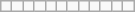<table class="wikitable">
<tr>
<td></td>
<td></td>
<td></td>
<td></td>
<td></td>
<td></td>
<td></td>
<td></td>
<td></td>
<td></td>
<td></td>
<td></td>
</tr>
</table>
